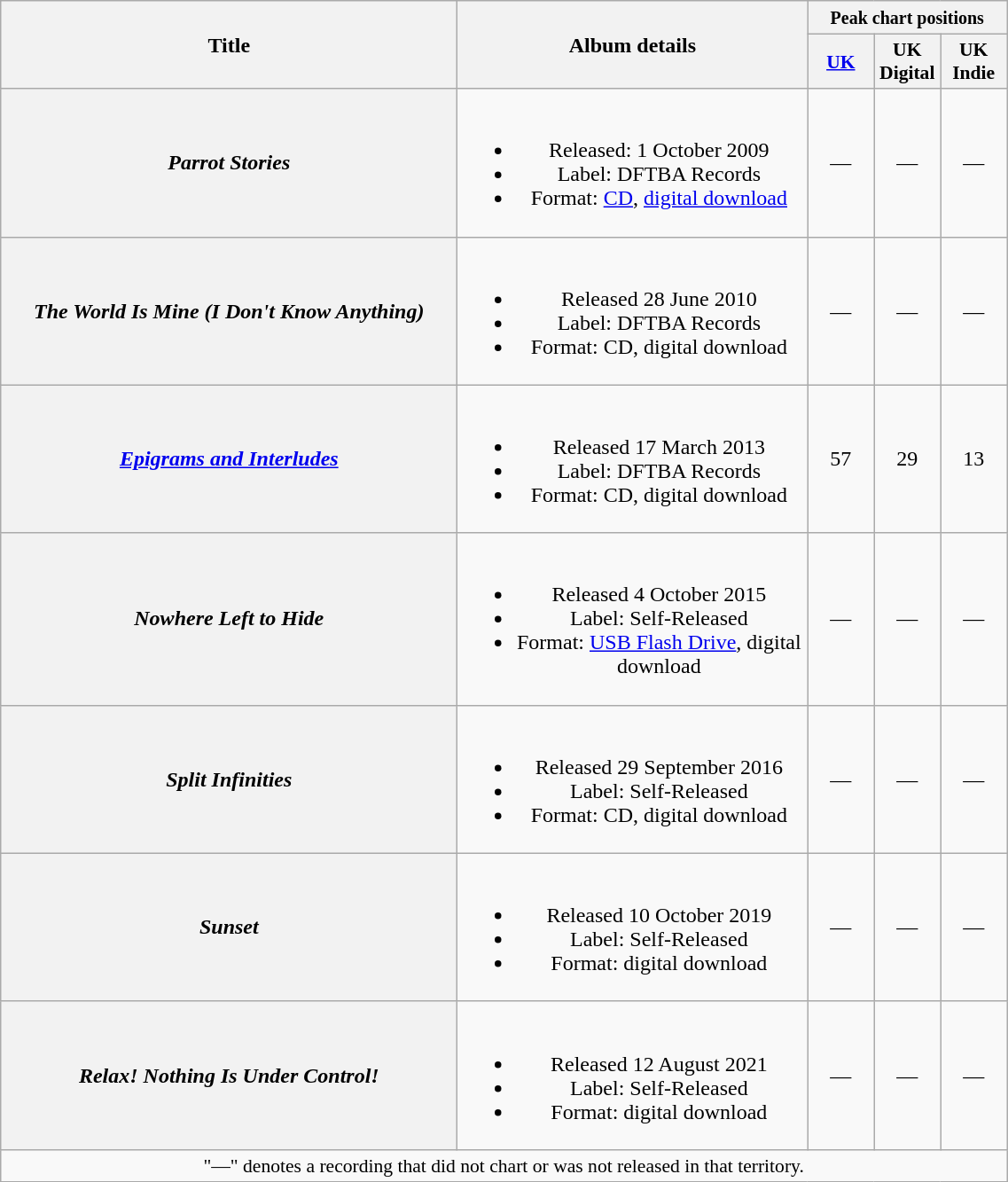<table class="wikitable plainrowheaders" style="text-align:center;">
<tr>
<th scope="col" rowspan="2" style="width:21em;">Title</th>
<th scope="col" rowspan="2" style="width:16em;">Album details</th>
<th scope="col" colspan="3"><small>Peak chart positions</small></th>
</tr>
<tr>
<th scope="col" style="width:3em;font-size:90%;"><a href='#'>UK</a><br></th>
<th scope="col" style="width:3em;font-size:90%;">UK<br>Digital<br></th>
<th scope="col" style="width:3em;font-size:90%;">UK<br>Indie<br></th>
</tr>
<tr>
<th scope="row"><em>Parrot Stories</em></th>
<td><br><ul><li>Released: 1 October 2009</li><li>Label: DFTBA Records</li><li>Format: <a href='#'>CD</a>, <a href='#'>digital download</a></li></ul></td>
<td>—</td>
<td>—</td>
<td>—</td>
</tr>
<tr>
<th scope="row"><em>The World Is Mine (I Don't Know Anything)</em></th>
<td><br><ul><li>Released 28 June 2010</li><li>Label: DFTBA Records</li><li>Format: CD, digital download</li></ul></td>
<td>—</td>
<td>—</td>
<td>—</td>
</tr>
<tr>
<th scope="row"><em><a href='#'>Epigrams and Interludes</a></em></th>
<td><br><ul><li>Released 17 March 2013</li><li>Label: DFTBA Records</li><li>Format: CD, digital download</li></ul></td>
<td>57</td>
<td>29</td>
<td>13</td>
</tr>
<tr>
<th scope="row"><em>Nowhere Left to Hide</em></th>
<td><br><ul><li>Released 4 October 2015</li><li>Label: Self-Released</li><li>Format: <a href='#'>USB Flash Drive</a>, digital download</li></ul></td>
<td>—</td>
<td>—</td>
<td>—</td>
</tr>
<tr>
<th scope="row"><em>Split Infinities</em></th>
<td><br><ul><li>Released 29 September 2016</li><li>Label: Self-Released</li><li>Format: CD, digital download</li></ul></td>
<td>—</td>
<td>—</td>
<td>—</td>
</tr>
<tr>
<th scope="row"><em>Sunset</em></th>
<td><br><ul><li>Released 10 October 2019</li><li>Label: Self-Released</li><li>Format: digital download</li></ul></td>
<td>—</td>
<td>—</td>
<td>—</td>
</tr>
<tr>
<th scope="row"><em>Relax! Nothing Is Under Control!</em></th>
<td><br><ul><li>Released 12 August 2021</li><li>Label: Self-Released</li><li>Format: digital download</li></ul></td>
<td>—</td>
<td>—</td>
<td>—</td>
</tr>
<tr>
<td colspan="8" style="font-size:90%">"—" denotes a recording that did not chart or was not released in that territory.</td>
</tr>
</table>
